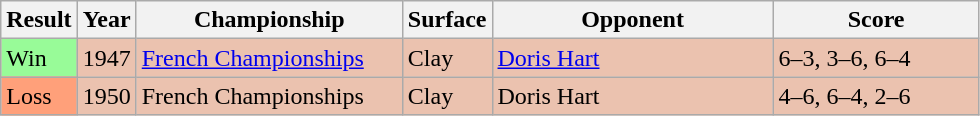<table class='sortable wikitable'>
<tr>
<th style="width:40px">Result</th>
<th style="width:30px">Year</th>
<th style="width:170px">Championship</th>
<th style="width:50px">Surface</th>
<th style="width:180px">Opponent</th>
<th style="width:130px" class="unsortable">Score</th>
</tr>
<tr style="background:#ebc2af;">
<td style="background:#98fb98;">Win</td>
<td>1947</td>
<td><a href='#'>French Championships</a></td>
<td>Clay</td>
<td> <a href='#'>Doris Hart</a></td>
<td>6–3, 3–6, 6–4</td>
</tr>
<tr style="background:#ebc2af;">
<td style="background:#ffa07a;">Loss</td>
<td>1950</td>
<td>French Championships</td>
<td>Clay</td>
<td> Doris Hart</td>
<td>4–6, 6–4, 2–6</td>
</tr>
</table>
